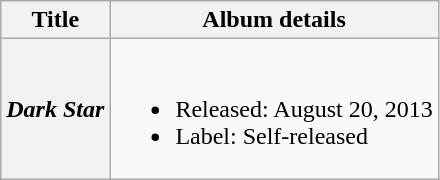<table class ="wikitable plainrowheaders">
<tr>
<th>Title</th>
<th>Album details</th>
</tr>
<tr>
<th scope="row"><em>Dark Star</em></th>
<td><br><ul><li>Released: August 20, 2013</li><li>Label: Self-released</li></ul></td>
</tr>
</table>
